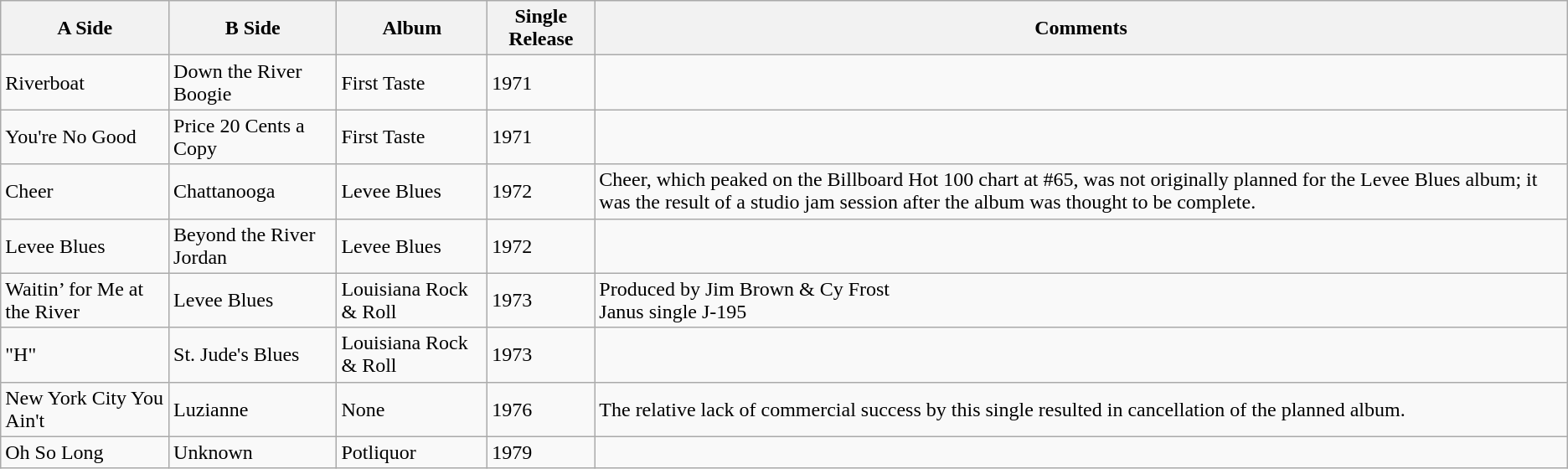<table class="wikitable">
<tr>
<th>A Side</th>
<th>B Side</th>
<th>Album</th>
<th>Single Release</th>
<th>Comments</th>
</tr>
<tr>
<td>Riverboat</td>
<td>Down the River Boogie</td>
<td>First Taste</td>
<td>1971</td>
<td></td>
</tr>
<tr>
<td>You're No Good</td>
<td>Price 20 Cents a Copy</td>
<td>First Taste</td>
<td>1971</td>
<td></td>
</tr>
<tr>
<td>Cheer</td>
<td>Chattanooga</td>
<td>Levee Blues</td>
<td>1972</td>
<td>Cheer, which peaked on the Billboard Hot 100 chart at #65, was not originally planned for the Levee Blues album; it was the result of a studio jam session after the album was thought to be complete.</td>
</tr>
<tr>
<td>Levee Blues</td>
<td>Beyond the River Jordan</td>
<td>Levee Blues</td>
<td>1972</td>
<td></td>
</tr>
<tr>
<td>Waitin’ for Me at the River</td>
<td>Levee Blues</td>
<td>Louisiana Rock & Roll</td>
<td>1973</td>
<td>Produced by Jim Brown & Cy Frost<br>Janus single J-195</td>
</tr>
<tr>
<td>"H"</td>
<td>St. Jude's Blues</td>
<td>Louisiana Rock & Roll</td>
<td>1973</td>
<td></td>
</tr>
<tr>
<td>New York City You Ain't</td>
<td>Luzianne</td>
<td>None</td>
<td>1976</td>
<td>The relative lack of commercial success by this single resulted in cancellation of the planned album.</td>
</tr>
<tr>
<td>Oh So Long</td>
<td>Unknown</td>
<td>Potliquor</td>
<td>1979</td>
<td></td>
</tr>
</table>
